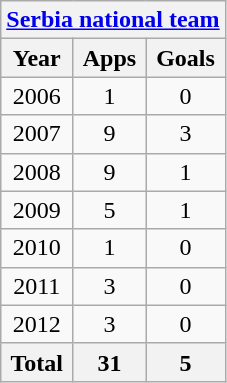<table class="wikitable" style="text-align:center">
<tr>
<th colspan=3><a href='#'>Serbia national team</a></th>
</tr>
<tr>
<th>Year</th>
<th>Apps</th>
<th>Goals</th>
</tr>
<tr>
<td>2006</td>
<td>1</td>
<td>0</td>
</tr>
<tr>
<td>2007</td>
<td>9</td>
<td>3</td>
</tr>
<tr>
<td>2008</td>
<td>9</td>
<td>1</td>
</tr>
<tr>
<td>2009</td>
<td>5</td>
<td>1</td>
</tr>
<tr>
<td>2010</td>
<td>1</td>
<td>0</td>
</tr>
<tr>
<td>2011</td>
<td>3</td>
<td>0</td>
</tr>
<tr>
<td>2012</td>
<td>3</td>
<td>0</td>
</tr>
<tr>
<th>Total</th>
<th>31</th>
<th>5</th>
</tr>
</table>
